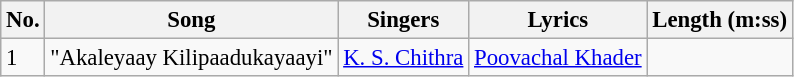<table class="wikitable" style="font-size:95%;">
<tr>
<th>No.</th>
<th>Song</th>
<th>Singers</th>
<th>Lyrics</th>
<th>Length (m:ss)</th>
</tr>
<tr>
<td>1</td>
<td>"Akaleyaay Kilipaadukayaayi"</td>
<td><a href='#'>K. S. Chithra</a></td>
<td><a href='#'>Poovachal Khader</a></td>
<td></td>
</tr>
</table>
